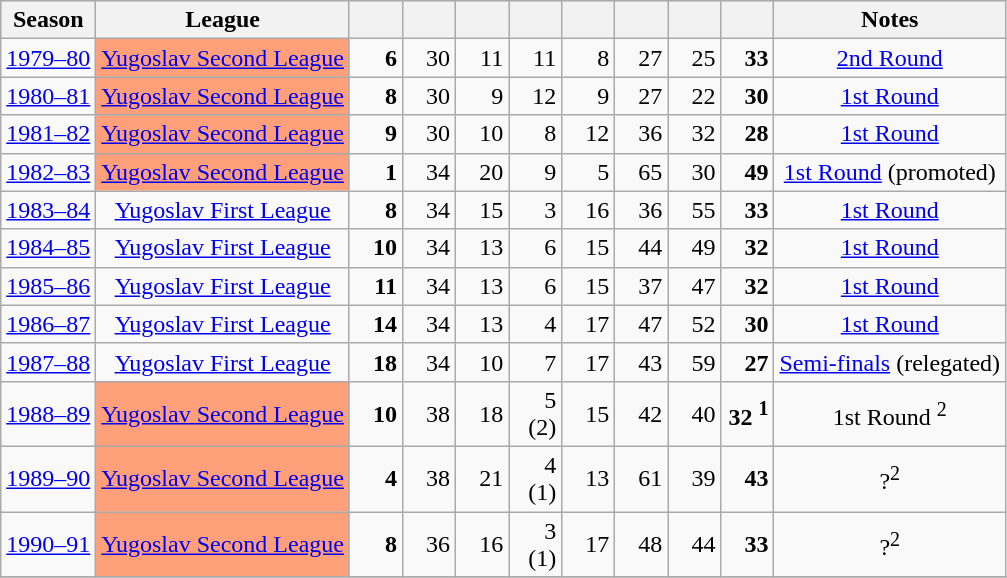<table class="wikitable sortable collapsible collapsed" style="text-align:center; font-size:100%">
<tr style="background:#efefef">
<th>Season</th>
<th>League</th>
<th width=28></th>
<th width=28></th>
<th width=28></th>
<th width=28></th>
<th width=28></th>
<th width=28></th>
<th width=28></th>
<th width=28></th>
<th>Notes</th>
</tr>
<tr>
<td><a href='#'>1979–80</a></td>
<td style="background:#ffa07a;"><a href='#'>Yugoslav Second League</a></td>
<td align=right><strong>6</strong></td>
<td align=right>30</td>
<td align=right>11</td>
<td align=right>11</td>
<td align=right>8</td>
<td align=right>27</td>
<td align=right>25</td>
<td align=right><strong>33</strong></td>
<td><a href='#'>2nd Round</a></td>
</tr>
<tr>
<td><a href='#'>1980–81</a></td>
<td style="background:#ffa07a;"><a href='#'>Yugoslav Second League</a></td>
<td align=right><strong>8</strong></td>
<td align=right>30</td>
<td align=right>9</td>
<td align=right>12</td>
<td align=right>9</td>
<td align=right>27</td>
<td align=right>22</td>
<td align=right><strong>30</strong></td>
<td><a href='#'>1st Round</a></td>
</tr>
<tr>
<td><a href='#'>1981–82</a></td>
<td style="background:#ffa07a;"><a href='#'>Yugoslav Second League</a></td>
<td align=right><strong>9</strong></td>
<td align=right>30</td>
<td align=right>10</td>
<td align=right>8</td>
<td align=right>12</td>
<td align=right>36</td>
<td align=right>32</td>
<td align=right><strong>28</strong></td>
<td><a href='#'>1st Round</a></td>
</tr>
<tr>
<td><a href='#'>1982–83</a></td>
<td style="background:#ffa07a;"><a href='#'>Yugoslav Second League</a></td>
<td align=right><strong>1</strong></td>
<td align=right>34</td>
<td align=right>20</td>
<td align=right>9</td>
<td align=right>5</td>
<td align=right>65</td>
<td align=right>30</td>
<td align=right><strong>49</strong></td>
<td><a href='#'>1st Round</a> (promoted)</td>
</tr>
<tr>
<td><a href='#'>1983–84</a></td>
<td><a href='#'>Yugoslav First League</a></td>
<td align=right><strong>8</strong></td>
<td align=right>34</td>
<td align=right>15</td>
<td align=right>3</td>
<td align=right>16</td>
<td align=right>36</td>
<td align=right>55</td>
<td align=right><strong>33</strong></td>
<td><a href='#'>1st Round</a></td>
</tr>
<tr>
<td><a href='#'>1984–85</a></td>
<td><a href='#'>Yugoslav First League</a></td>
<td align=right><strong>10</strong></td>
<td align=right>34</td>
<td align=right>13</td>
<td align=right>6</td>
<td align=right>15</td>
<td align=right>44</td>
<td align=right>49</td>
<td align=right><strong>32</strong></td>
<td><a href='#'>1st Round</a></td>
</tr>
<tr>
<td><a href='#'>1985–86</a></td>
<td><a href='#'>Yugoslav First League</a></td>
<td align=right><strong>11</strong></td>
<td align=right>34</td>
<td align=right>13</td>
<td align=right>6</td>
<td align=right>15</td>
<td align=right>37</td>
<td align=right>47</td>
<td align=right><strong>32</strong></td>
<td><a href='#'>1st Round</a></td>
</tr>
<tr>
<td><a href='#'>1986–87</a></td>
<td><a href='#'>Yugoslav First League</a></td>
<td align=right><strong>14</strong></td>
<td align=right>34</td>
<td align=right>13</td>
<td align=right>4</td>
<td align=right>17</td>
<td align=right>47</td>
<td align=right>52</td>
<td align=right><strong>30</strong></td>
<td><a href='#'>1st Round</a></td>
</tr>
<tr>
<td><a href='#'>1987–88</a></td>
<td><a href='#'>Yugoslav First League</a></td>
<td align=right><strong>18</strong></td>
<td align=right>34</td>
<td align=right>10</td>
<td align=right>7</td>
<td align=right>17</td>
<td align=right>43</td>
<td align=right>59</td>
<td align=right><strong>27</strong></td>
<td><a href='#'>Semi-finals</a> (relegated)</td>
</tr>
<tr>
<td><a href='#'>1988–89</a></td>
<td style="background:#ffa07a;"><a href='#'>Yugoslav Second League</a></td>
<td align=right><strong>10</strong></td>
<td align=right>38</td>
<td align=right>18</td>
<td align=right>5 (2)</td>
<td align=right>15</td>
<td align=right>42</td>
<td align=right>40</td>
<td align=right><strong>32 <sup>1</sup></strong></td>
<td>1st Round <sup>2</sup></td>
</tr>
<tr>
<td><a href='#'>1989–90</a></td>
<td style="background:#ffa07a;"><a href='#'>Yugoslav Second League</a></td>
<td align=right><strong>4</strong></td>
<td align=right>38</td>
<td align=right>21</td>
<td align=right>4 (1)</td>
<td align=right>13</td>
<td align=right>61</td>
<td align=right>39</td>
<td align=right><strong>43</strong></td>
<td>?<sup>2</sup></td>
</tr>
<tr>
<td><a href='#'>1990–91</a></td>
<td style="background:#ffa07a;"><a href='#'>Yugoslav Second League</a></td>
<td align=right><strong>8</strong></td>
<td align=right>36</td>
<td align=right>16</td>
<td align=right>3 (1)</td>
<td align=right>17</td>
<td align=right>48</td>
<td align=right>44</td>
<td align=right><strong>33</strong></td>
<td>?<sup>2</sup></td>
</tr>
<tr>
</tr>
</table>
